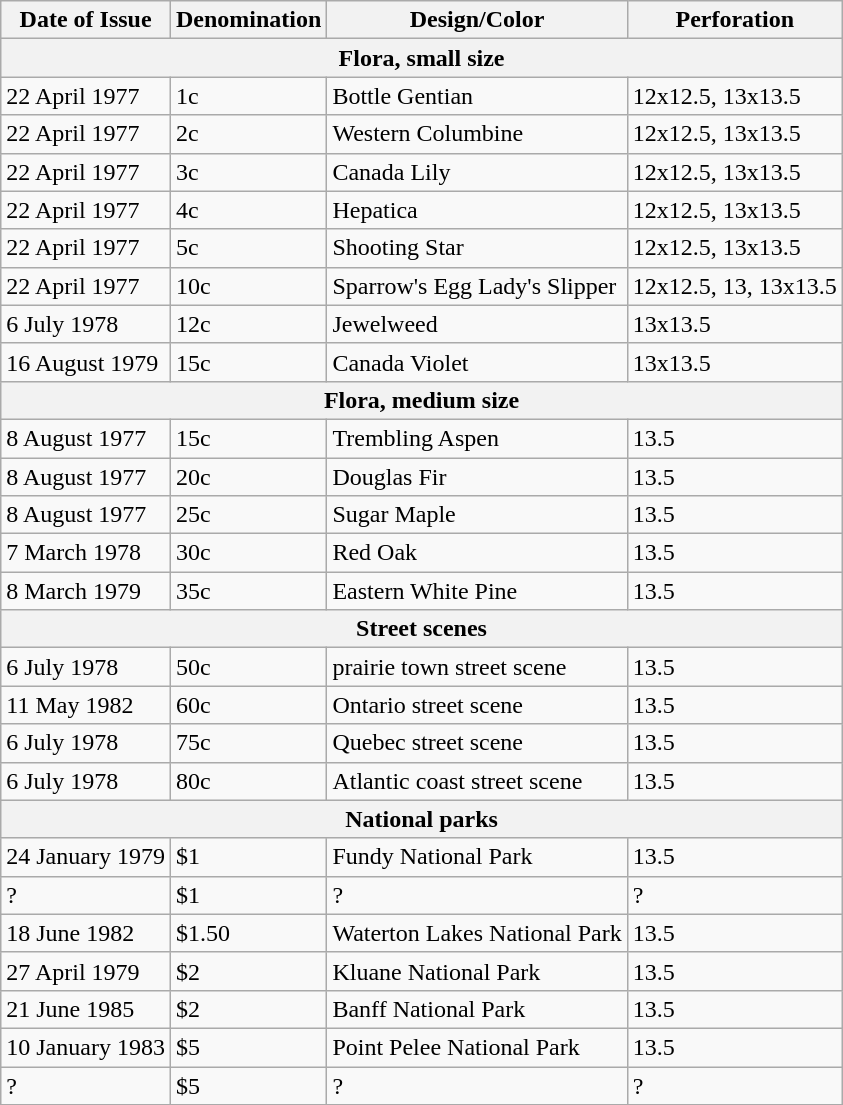<table class="wikitable">
<tr>
<th>Date of Issue</th>
<th>Denomination</th>
<th>Design/Color</th>
<th>Perforation</th>
</tr>
<tr>
<th colspan=4>Flora, small size</th>
</tr>
<tr>
<td>22 April 1977</td>
<td>1c</td>
<td>Bottle Gentian</td>
<td>12x12.5, 13x13.5</td>
</tr>
<tr>
<td>22 April 1977</td>
<td>2c</td>
<td>Western Columbine</td>
<td>12x12.5, 13x13.5</td>
</tr>
<tr>
<td>22 April 1977</td>
<td>3c</td>
<td>Canada Lily</td>
<td>12x12.5, 13x13.5</td>
</tr>
<tr>
<td>22 April 1977</td>
<td>4c</td>
<td>Hepatica</td>
<td>12x12.5, 13x13.5</td>
</tr>
<tr>
<td>22 April 1977</td>
<td>5c</td>
<td>Shooting Star</td>
<td>12x12.5, 13x13.5</td>
</tr>
<tr>
<td>22 April 1977</td>
<td>10c</td>
<td>Sparrow's Egg Lady's Slipper</td>
<td>12x12.5, 13, 13x13.5</td>
</tr>
<tr>
<td>6 July 1978</td>
<td>12c</td>
<td>Jewelweed</td>
<td>13x13.5</td>
</tr>
<tr>
<td>16 August 1979</td>
<td>15c</td>
<td>Canada Violet</td>
<td>13x13.5</td>
</tr>
<tr>
<th colspan=4>Flora, medium size</th>
</tr>
<tr>
<td>8 August 1977</td>
<td>15c</td>
<td>Trembling Aspen</td>
<td>13.5</td>
</tr>
<tr>
<td>8 August 1977</td>
<td>20c</td>
<td>Douglas Fir</td>
<td>13.5</td>
</tr>
<tr>
<td>8 August 1977</td>
<td>25c</td>
<td>Sugar Maple</td>
<td>13.5</td>
</tr>
<tr>
<td>7 March 1978</td>
<td>30c</td>
<td>Red Oak</td>
<td>13.5</td>
</tr>
<tr>
<td>8 March 1979</td>
<td>35c</td>
<td>Eastern White Pine</td>
<td>13.5</td>
</tr>
<tr>
<th colspan=4>Street scenes</th>
</tr>
<tr>
<td>6 July 1978</td>
<td>50c</td>
<td>prairie town street scene</td>
<td>13.5</td>
</tr>
<tr>
<td>11 May 1982</td>
<td>60c</td>
<td>Ontario street scene</td>
<td>13.5</td>
</tr>
<tr>
<td>6 July 1978</td>
<td>75c</td>
<td>Quebec street scene</td>
<td>13.5</td>
</tr>
<tr>
<td>6 July 1978</td>
<td>80c</td>
<td>Atlantic coast street scene</td>
<td>13.5</td>
</tr>
<tr>
<th colspan=4>National parks</th>
</tr>
<tr>
<td>24 January 1979</td>
<td>$1</td>
<td>Fundy National Park</td>
<td>13.5</td>
</tr>
<tr>
<td>?</td>
<td>$1</td>
<td>?</td>
<td>?</td>
</tr>
<tr>
<td>18 June 1982</td>
<td>$1.50</td>
<td>Waterton Lakes National Park</td>
<td>13.5</td>
</tr>
<tr>
<td>27 April 1979</td>
<td>$2</td>
<td>Kluane National Park</td>
<td>13.5</td>
</tr>
<tr>
<td>21 June 1985</td>
<td>$2</td>
<td>Banff National Park</td>
<td>13.5</td>
</tr>
<tr>
<td>10 January 1983</td>
<td>$5</td>
<td>Point Pelee National Park</td>
<td>13.5</td>
</tr>
<tr>
<td>?</td>
<td>$5</td>
<td>?</td>
<td>?</td>
</tr>
<tr>
</tr>
</table>
